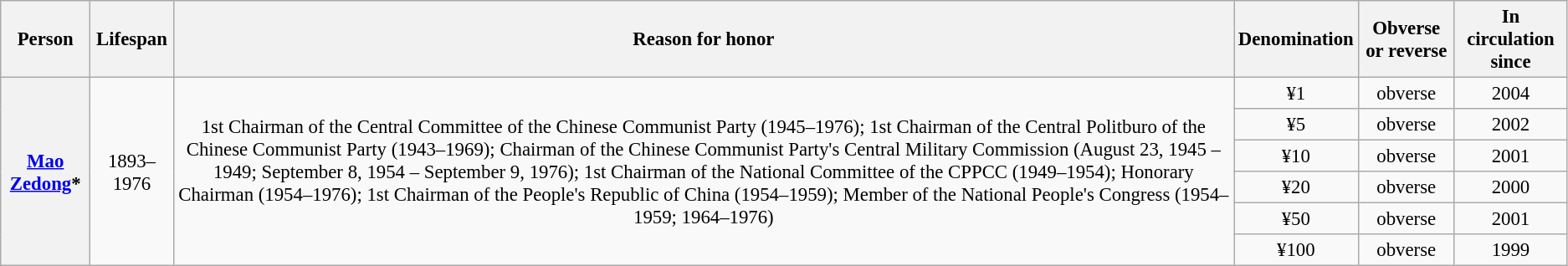<table class="wikitable" style="font-size: 95%; text-align:center;">
<tr>
<th>Person</th>
<th>Lifespan</th>
<th>Reason for honor</th>
<th>Denomination</th>
<th>Obverse or reverse</th>
<th>In circulation since</th>
</tr>
<tr>
<th rowspan="6"><a href='#'>Mao Zedong</a>*</th>
<td rowspan="6">1893–1976</td>
<td rowspan="6">1st Chairman of the Central Committee of the Chinese Communist Party (1945–1976); 1st Chairman of the Central Politburo of the Chinese Communist Party (1943–1969); Chairman of the Chinese Communist Party's Central Military Commission (August 23, 1945 – 1949; September 8, 1954 – September 9, 1976); 1st Chairman of the National Committee of the CPPCC (1949–1954); Honorary Chairman (1954–1976); 1st Chairman of the People's Republic of China (1954–1959); Member of the National People's Congress (1954–1959; 1964–1976)</td>
<td>¥1</td>
<td>obverse</td>
<td>2004</td>
</tr>
<tr>
<td>¥5</td>
<td>obverse</td>
<td>2002</td>
</tr>
<tr>
<td>¥10</td>
<td>obverse</td>
<td>2001</td>
</tr>
<tr>
<td>¥20</td>
<td>obverse</td>
<td>2000</td>
</tr>
<tr>
<td>¥50</td>
<td>obverse</td>
<td>2001</td>
</tr>
<tr>
<td>¥100</td>
<td>obverse</td>
<td>1999</td>
</tr>
</table>
